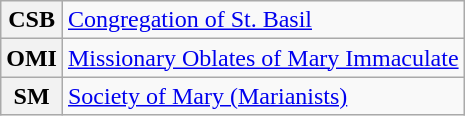<table class="wikitable plainrowheaders">
<tr>
<th scope="row" style="text-align:center">CSB</th>
<td><a href='#'>Congregation of St. Basil</a></td>
</tr>
<tr>
<th scope="row" style="text-align:center">OMI</th>
<td><a href='#'>Missionary Oblates of Mary Immaculate</a></td>
</tr>
<tr>
<th scope="row" style="text-align:center">SM</th>
<td><a href='#'>Society of Mary (Marianists)</a></td>
</tr>
</table>
